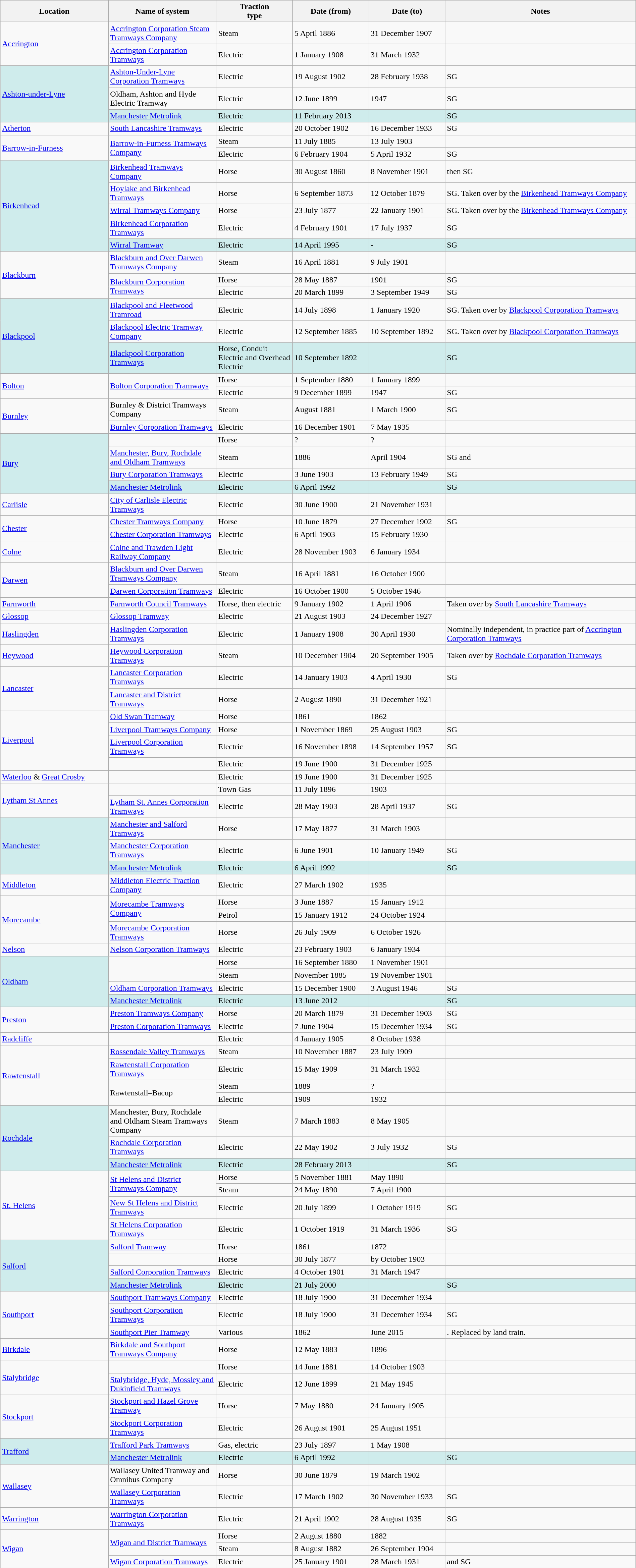<table class="wikitable" width=100%>
<tr>
<th width=17%>Location</th>
<th width=17%>Name of system</th>
<th width=12%>Traction<br>type</th>
<th width=12%>Date (from)</th>
<th width=12%>Date (to)</th>
<th width=30%>Notes</th>
</tr>
<tr>
<td rowspan=2><a href='#'>Accrington</a></td>
<td><a href='#'>Accrington Corporation Steam Tramways Company</a></td>
<td>Steam</td>
<td>5 April 1886</td>
<td>31 December 1907</td>
<td></td>
</tr>
<tr>
<td><a href='#'>Accrington Corporation Tramways</a></td>
<td>Electric</td>
<td>1 January 1908</td>
<td>31 March 1932</td>
<td></td>
</tr>
<tr>
<td rowspan = 3 style="background:#CFECEC"><a href='#'>Ashton-under-Lyne</a></td>
<td><a href='#'>Ashton-Under-Lyne Corporation Tramways</a></td>
<td>Electric</td>
<td>19 August 1902</td>
<td>28 February 1938</td>
<td>SG</td>
</tr>
<tr>
<td>Oldham, Ashton and Hyde Electric Tramway</td>
<td>Electric</td>
<td>12 June 1899</td>
<td>1947</td>
<td>SG</td>
</tr>
<tr>
<td style="background:#CFECEC"><a href='#'>Manchester Metrolink</a></td>
<td style="background:#CFECEC">Electric</td>
<td style="background:#CFECEC">11 February 2013</td>
<td style="background:#CFECEC"></td>
<td style="background:#CFECEC">SG</td>
</tr>
<tr>
<td><a href='#'>Atherton</a></td>
<td><a href='#'>South Lancashire Tramways</a></td>
<td>Electric</td>
<td>20 October 1902</td>
<td>16 December 1933</td>
<td> SG</td>
</tr>
<tr>
<td rowspan=2><a href='#'>Barrow-in-Furness</a></td>
<td rowspan=2><a href='#'>Barrow-in-Furness Tramways Company</a></td>
<td>Steam</td>
<td>11 July 1885</td>
<td>13 July 1903</td>
<td></td>
</tr>
<tr>
<td>Electric</td>
<td>6 February 1904</td>
<td>5 April 1932</td>
<td>SG</td>
</tr>
<tr>
<td rowspan=5 style="background:#CFECEC"><a href='#'>Birkenhead</a></td>
<td><a href='#'>Birkenhead Tramways Company</a></td>
<td>Horse</td>
<td>30 August 1860</td>
<td>8 November 1901</td>
<td>  then SG</td>
</tr>
<tr>
<td><a href='#'>Hoylake and Birkenhead Tramways</a></td>
<td>Horse</td>
<td>6 September 1873</td>
<td>12 October 1879</td>
<td>SG. Taken over by the <a href='#'>Birkenhead Tramways Company</a></td>
</tr>
<tr>
<td><a href='#'>Wirral Tramways Company</a></td>
<td>Horse</td>
<td>23 July 1877</td>
<td>22 January 1901</td>
<td>SG. Taken over by the <a href='#'>Birkenhead Tramways Company</a></td>
</tr>
<tr>
<td><a href='#'>Birkenhead Corporation Tramways</a></td>
<td>Electric</td>
<td>4 February 1901</td>
<td>17 July 1937</td>
<td> SG</td>
</tr>
<tr>
<td style="background:#CFECEC"><a href='#'>Wirral Tramway</a></td>
<td style="background:#CFECEC">Electric</td>
<td style="background:#CFECEC">14 April 1995</td>
<td style="background:#CFECEC">-</td>
<td style="background:#CFECEC">SG</td>
</tr>
<tr>
<td rowspan=3><a href='#'>Blackburn</a></td>
<td><a href='#'>Blackburn and Over Darwen Tramways Company</a></td>
<td>Steam</td>
<td>16 April 1881</td>
<td>9 July 1901</td>
<td></td>
</tr>
<tr>
<td rowspan=2><a href='#'>Blackburn Corporation Tramways</a></td>
<td>Horse</td>
<td>28 May 1887</td>
<td>1901</td>
<td>SG</td>
</tr>
<tr>
<td>Electric</td>
<td>20 March 1899</td>
<td>3 September 1949</td>
<td>SG</td>
</tr>
<tr>
<td rowspan = 3 style="background:#CFECEC"><a href='#'>Blackpool</a></td>
<td><a href='#'>Blackpool and Fleetwood Tramroad</a></td>
<td>Electric</td>
<td>14 July 1898</td>
<td>1 January 1920</td>
<td>SG. Taken over by <a href='#'>Blackpool Corporation Tramways</a></td>
</tr>
<tr>
<td><a href='#'>Blackpool Electric Tramway Company</a></td>
<td>Electric</td>
<td>12 September 1885</td>
<td>10 September 1892</td>
<td>SG. Taken over by <a href='#'>Blackpool Corporation Tramways</a></td>
</tr>
<tr>
<td style="background:#CFECEC"><a href='#'>Blackpool Corporation Tramways</a></td>
<td style="background:#CFECEC">Horse, Conduit Electric and Overhead Electric</td>
<td style="background:#CFECEC">10 September 1892</td>
<td style="background:#CFECEC"> </td>
<td style="background:#CFECEC">SG</td>
</tr>
<tr>
<td rowspan=2><a href='#'>Bolton</a></td>
<td rowspan=2><a href='#'>Bolton Corporation Tramways</a></td>
<td>Horse</td>
<td>1 September 1880</td>
<td>1 January 1899</td>
<td> </td>
</tr>
<tr>
<td>Electric</td>
<td>9 December 1899</td>
<td>1947</td>
<td>SG</td>
</tr>
<tr>
<td rowspan=2><a href='#'>Burnley</a></td>
<td>Burnley & District Tramways Company</td>
<td>Steam</td>
<td>August 1881</td>
<td>1 March 1900</td>
<td>SG</td>
</tr>
<tr>
<td><a href='#'>Burnley Corporation Tramways</a></td>
<td>Electric</td>
<td>16 December 1901</td>
<td>7 May 1935</td>
<td></td>
</tr>
<tr>
<td rowspan=4 style="background:#CFECEC"><a href='#'>Bury</a></td>
<td> </td>
<td>Horse</td>
<td>?</td>
<td>?</td>
<td> </td>
</tr>
<tr>
<td><a href='#'>Manchester, Bury, Rochdale and Oldham Tramways</a></td>
<td>Steam</td>
<td>1886</td>
<td>April 1904</td>
<td>SG and </td>
</tr>
<tr>
<td><a href='#'>Bury Corporation Tramways</a></td>
<td>Electric</td>
<td>3 June 1903</td>
<td>13 February 1949</td>
<td>SG</td>
</tr>
<tr>
<td style="background:#CFECEC"><a href='#'>Manchester Metrolink</a></td>
<td style="background:#CFECEC">Electric</td>
<td style="background:#CFECEC">6 April 1992</td>
<td style="background:#CFECEC"> </td>
<td style="background:#CFECEC">SG</td>
</tr>
<tr>
<td><a href='#'>Carlisle</a></td>
<td><a href='#'>City of Carlisle Electric Tramways</a></td>
<td>Electric</td>
<td>30 June 1900</td>
<td>21 November 1931</td>
<td></td>
</tr>
<tr>
<td rowspan=2><a href='#'>Chester</a></td>
<td><a href='#'>Chester Tramways Company</a></td>
<td>Horse</td>
<td>10 June 1879</td>
<td>27 December 1902</td>
<td> SG</td>
</tr>
<tr>
<td><a href='#'>Chester Corporation Tramways</a></td>
<td>Electric</td>
<td>6 April 1903</td>
<td>15 February 1930</td>
<td> </td>
</tr>
<tr>
<td><a href='#'>Colne</a></td>
<td><a href='#'>Colne and Trawden Light Railway Company</a></td>
<td>Electric</td>
<td>28 November 1903</td>
<td>6 January 1934</td>
<td></td>
</tr>
<tr>
<td rowspan=2><a href='#'>Darwen</a></td>
<td><a href='#'>Blackburn and Over Darwen Tramways Company</a></td>
<td>Steam</td>
<td>16 April 1881</td>
<td>16 October 1900</td>
<td></td>
</tr>
<tr>
<td><a href='#'>Darwen Corporation Tramways</a></td>
<td>Electric</td>
<td>16 October 1900</td>
<td>5 October 1946</td>
<td></td>
</tr>
<tr>
<td><a href='#'>Farnworth</a></td>
<td><a href='#'>Farnworth Council Tramways</a></td>
<td>Horse, then electric</td>
<td>9 January 1902</td>
<td>1 April 1906</td>
<td>Taken over by <a href='#'>South Lancashire Tramways</a></td>
</tr>
<tr>
<td><a href='#'>Glossop</a></td>
<td><a href='#'>Glossop Tramway</a></td>
<td>Electric</td>
<td>21 August 1903</td>
<td>24 December 1927</td>
<td> </td>
</tr>
<tr>
<td><a href='#'>Haslingden</a></td>
<td><a href='#'>Haslingden Corporation Tramways</a></td>
<td>Electric</td>
<td>1 January 1908</td>
<td>30 April 1930</td>
<td>Nominally independent, in practice part of <a href='#'>Accrington Corporation Tramways</a></td>
</tr>
<tr>
<td><a href='#'>Heywood</a></td>
<td><a href='#'>Heywood Corporation Tramways</a></td>
<td>Steam</td>
<td>10 December 1904</td>
<td>20 September 1905</td>
<td>Taken over by <a href='#'>Rochdale Corporation Tramways</a></td>
</tr>
<tr>
<td rowspan = 2><a href='#'>Lancaster</a></td>
<td><a href='#'>Lancaster Corporation Tramways</a></td>
<td>Electric</td>
<td>14 January 1903</td>
<td>4 April 1930</td>
<td>SG</td>
</tr>
<tr>
<td><a href='#'>Lancaster and District Tramways</a></td>
<td>Horse</td>
<td>2 August 1890</td>
<td>31 December 1921</td>
<td> </td>
</tr>
<tr>
<td rowspan=4><a href='#'>Liverpool</a></td>
<td><a href='#'>Old Swan Tramway</a></td>
<td>Horse</td>
<td>1861</td>
<td>1862</td>
<td></td>
</tr>
<tr>
<td><a href='#'>Liverpool Tramways Company</a></td>
<td>Horse</td>
<td>1 November 1869</td>
<td>25 August 1903</td>
<td> SG</td>
</tr>
<tr>
<td><a href='#'>Liverpool Corporation Tramways</a></td>
<td>Electric</td>
<td>16 November 1898</td>
<td>14 September 1957</td>
<td> SG</td>
</tr>
<tr>
<td></td>
<td>Electric</td>
<td>19 June 1900</td>
<td>31 December 1925</td>
<td></td>
</tr>
<tr>
<td><a href='#'>Waterloo</a> & <a href='#'>Great Crosby</a></td>
<td></td>
<td>Electric</td>
<td>19 June 1900</td>
<td>31 December 1925</td>
<td> </td>
</tr>
<tr>
<td rowspan = 2><a href='#'>Lytham St Annes</a></td>
<td> </td>
<td>Town Gas</td>
<td>11 July 1896</td>
<td>1903</td>
<td></td>
</tr>
<tr>
<td><a href='#'>Lytham St. Annes Corporation Tramways</a></td>
<td>Electric</td>
<td>28 May 1903</td>
<td>28 April 1937</td>
<td>SG</td>
</tr>
<tr>
<td rowspan=3 style="background:#CFECEC"><a href='#'>Manchester</a></td>
<td><a href='#'>Manchester and Salford Tramways</a></td>
<td>Horse</td>
<td>17 May 1877</td>
<td>31 March 1903</td>
<td> </td>
</tr>
<tr>
<td><a href='#'>Manchester Corporation Tramways</a></td>
<td>Electric</td>
<td>6 June 1901</td>
<td>10 January 1949</td>
<td>SG</td>
</tr>
<tr>
<td style="background:#CFECEC"><a href='#'>Manchester Metrolink</a></td>
<td style="background:#CFECEC">Electric</td>
<td style="background:#CFECEC">6 April 1992</td>
<td style="background:#CFECEC"> </td>
<td style="background:#CFECEC">SG</td>
</tr>
<tr>
<td><a href='#'>Middleton</a></td>
<td><a href='#'>Middleton Electric Traction Company</a></td>
<td>Electric</td>
<td>27 March 1902</td>
<td>1935</td>
<td> </td>
</tr>
<tr>
<td rowspan=3><a href='#'>Morecambe</a></td>
<td rowspan=2><a href='#'>Morecambe Tramways Company</a></td>
<td>Horse</td>
<td>3 June 1887</td>
<td>15 January 1912</td>
<td> </td>
</tr>
<tr>
<td>Petrol</td>
<td>15 January 1912</td>
<td>24 October 1924</td>
<td> </td>
</tr>
<tr>
<td><a href='#'>Morecambe Corporation Tramways</a></td>
<td>Horse</td>
<td>26 July 1909</td>
<td>6 October 1926</td>
<td> </td>
</tr>
<tr>
<td><a href='#'>Nelson</a></td>
<td><a href='#'>Nelson Corporation Tramways</a></td>
<td>Electric</td>
<td>23 February 1903</td>
<td>6 January 1934</td>
<td></td>
</tr>
<tr>
<td rowspan=4 style="background:#CFECEC"><a href='#'>Oldham</a></td>
<td rowspan=2> </td>
<td>Horse</td>
<td>16 September 1880</td>
<td>1 November 1901</td>
<td> </td>
</tr>
<tr>
<td>Steam</td>
<td>November 1885</td>
<td>19 November 1901</td>
<td> </td>
</tr>
<tr>
<td><a href='#'>Oldham Corporation Tramways</a></td>
<td>Electric</td>
<td>15 December 1900</td>
<td>3 August 1946</td>
<td>SG</td>
</tr>
<tr>
<td style="background:#CFECEC"><a href='#'>Manchester Metrolink</a></td>
<td style="background:#CFECEC">Electric</td>
<td style="background:#CFECEC">13 June 2012</td>
<td style="background:#CFECEC"> </td>
<td style="background:#CFECEC">SG</td>
</tr>
<tr>
<td rowspan=2><a href='#'>Preston</a></td>
<td><a href='#'>Preston Tramways Company</a></td>
<td>Horse</td>
<td>20 March 1879</td>
<td>31 December 1903</td>
<td>SG</td>
</tr>
<tr>
<td><a href='#'>Preston Corporation Tramways</a></td>
<td>Electric</td>
<td>7 June 1904</td>
<td>15 December 1934</td>
<td>SG</td>
</tr>
<tr>
<td><a href='#'>Radcliffe</a></td>
<td> </td>
<td>Electric</td>
<td>4 January 1905</td>
<td>8 October 1938</td>
<td> </td>
</tr>
<tr>
<td rowspan=4><a href='#'>Rawtenstall</a></td>
<td><a href='#'>Rossendale Valley Tramways</a></td>
<td>Steam</td>
<td>10 November 1887</td>
<td>23 July 1909</td>
<td> </td>
</tr>
<tr>
<td><a href='#'>Rawtenstall Corporation Tramways</a></td>
<td>Electric</td>
<td>15 May 1909</td>
<td>31 March 1932</td>
<td></td>
</tr>
<tr>
<td rowspan=2>Rawtenstall–Bacup</td>
<td>Steam</td>
<td>1889</td>
<td>?</td>
<td> </td>
</tr>
<tr>
<td>Electric</td>
<td>1909</td>
<td>1932</td>
<td> </td>
</tr>
<tr>
<td rowspan=3 style="background:#CFECEC"><a href='#'>Rochdale</a></td>
<td>Manchester, Bury, Rochdale and Oldham Steam Tramways Company</td>
<td>Steam</td>
<td>7 March 1883</td>
<td>8 May 1905</td>
<td> </td>
</tr>
<tr>
<td><a href='#'>Rochdale Corporation Tramways</a></td>
<td>Electric</td>
<td>22 May 1902</td>
<td>3 July 1932</td>
<td>SG</td>
</tr>
<tr>
<td style="background:#CFECEC"><a href='#'>Manchester Metrolink</a></td>
<td style="background:#CFECEC">Electric</td>
<td style="background:#CFECEC">28 February 2013</td>
<td style="background:#CFECEC"> </td>
<td style="background:#CFECEC">SG</td>
</tr>
<tr>
<td rowspan=4><a href='#'>St. Helens</a></td>
<td rowspan=2><a href='#'>St Helens and District Tramways Company</a></td>
<td>Horse</td>
<td>5 November 1881</td>
<td>May 1890</td>
<td></td>
</tr>
<tr>
<td>Steam</td>
<td>24 May 1890</td>
<td>7 April 1900</td>
<td></td>
</tr>
<tr>
<td><a href='#'>New St Helens and District Tramways</a></td>
<td>Electric</td>
<td>20 July 1899</td>
<td>1 October 1919</td>
<td> SG</td>
</tr>
<tr>
<td><a href='#'>St Helens Corporation Tramways</a></td>
<td>Electric</td>
<td>1 October 1919</td>
<td>31 March 1936</td>
<td> SG</td>
</tr>
<tr>
<td rowspan=4 style="background:#CFECEC"><a href='#'>Salford</a></td>
<td><a href='#'>Salford Tramway</a></td>
<td>Horse</td>
<td>1861</td>
<td>1872</td>
<td> </td>
</tr>
<tr>
<td> </td>
<td>Horse</td>
<td>30 July 1877</td>
<td>by October 1903</td>
<td> </td>
</tr>
<tr>
<td><a href='#'>Salford Corporation Tramways</a></td>
<td>Electric</td>
<td>4 October 1901</td>
<td>31 March 1947</td>
<td> </td>
</tr>
<tr>
<td style="background:#CFECEC"><a href='#'>Manchester Metrolink</a></td>
<td style="background:#CFECEC">Electric</td>
<td style="background:#CFECEC">21 July 2000</td>
<td style="background:#CFECEC"></td>
<td style="background:#CFECEC">SG</td>
</tr>
<tr>
<td rowspan = 3><a href='#'>Southport</a></td>
<td><a href='#'>Southport Tramways Company</a></td>
<td>Electric</td>
<td>18 July 1900</td>
<td>31 December 1934</td>
<td></td>
</tr>
<tr>
<td><a href='#'>Southport Corporation Tramways</a></td>
<td>Electric</td>
<td>18 July 1900</td>
<td>31 December 1934</td>
<td> SG</td>
</tr>
<tr>
<td><a href='#'>Southport Pier Tramway</a></td>
<td>Various</td>
<td>1862</td>
<td>June 2015</td>
<td>. Replaced by land train.</td>
</tr>
<tr>
<td><a href='#'>Birkdale</a></td>
<td><a href='#'>Birkdale and Southport Tramways Company</a></td>
<td>Horse</td>
<td>12 May 1883</td>
<td>1896</td>
<td> </td>
</tr>
<tr>
<td rowspan=2><a href='#'>Stalybridge</a></td>
<td> </td>
<td>Horse</td>
<td>14 June 1881</td>
<td>14 October 1903</td>
<td> </td>
</tr>
<tr>
<td><a href='#'>Stalybridge, Hyde, Mossley and Dukinfield Tramways</a></td>
<td>Electric</td>
<td>12 June 1899</td>
<td>21 May 1945</td>
<td> </td>
</tr>
<tr>
<td rowspan = 2><a href='#'>Stockport</a></td>
<td><a href='#'>Stockport and Hazel Grove Tramway</a></td>
<td>Horse</td>
<td>7 May 1880</td>
<td>24 January 1905</td>
<td> </td>
</tr>
<tr>
<td><a href='#'>Stockport Corporation Tramways</a></td>
<td>Electric</td>
<td>26 August 1901</td>
<td>25 August 1951</td>
<td> </td>
</tr>
<tr>
<td rowspan =2 style="background:#CFECEC"><a href='#'>Trafford</a></td>
<td><a href='#'>Trafford Park Tramways</a></td>
<td>Gas, electric</td>
<td>23 July 1897</td>
<td>1 May 1908</td>
<td> </td>
</tr>
<tr>
<td style="background:#CFECEC"><a href='#'>Manchester Metrolink</a></td>
<td style="background:#CFECEC">Electric</td>
<td style="background:#CFECEC">6 April 1992</td>
<td style="background:#CFECEC"></td>
<td style="background:#CFECEC">SG</td>
</tr>
<tr>
<td rowspan=2><a href='#'>Wallasey</a></td>
<td>Wallasey United Tramway and Omnibus Company</td>
<td>Horse</td>
<td>30 June 1879</td>
<td>19 March 1902</td>
<td></td>
</tr>
<tr>
<td><a href='#'>Wallasey Corporation Tramways</a></td>
<td>Electric</td>
<td>17 March 1902</td>
<td>30 November 1933</td>
<td> SG</td>
</tr>
<tr>
<td><a href='#'>Warrington</a></td>
<td><a href='#'>Warrington Corporation Tramways</a></td>
<td>Electric</td>
<td>21 April 1902</td>
<td>28 August 1935</td>
<td> SG</td>
</tr>
<tr>
<td rowspan=3><a href='#'>Wigan</a></td>
<td rowspan=2><a href='#'>Wigan and District Tramways</a></td>
<td>Horse</td>
<td>2 August 1880</td>
<td>1882</td>
<td></td>
</tr>
<tr>
<td>Steam</td>
<td>8 August 1882</td>
<td>26 September 1904</td>
<td></td>
</tr>
<tr>
<td><a href='#'>Wigan Corporation Tramways</a></td>
<td>Electric</td>
<td>25 January 1901</td>
<td>28 March 1931</td>
<td>  and SG</td>
</tr>
</table>
